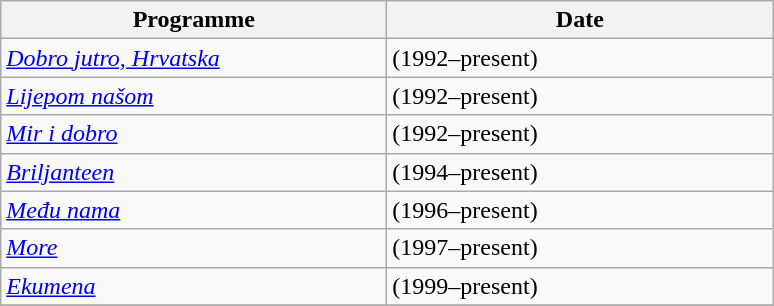<table class="wikitable">
<tr>
<th width=250>Programme</th>
<th width=250>Date</th>
</tr>
<tr>
<td><em><a href='#'>Dobro jutro, Hrvatska</a></em></td>
<td>(1992–present)</td>
</tr>
<tr>
<td><em><a href='#'>Lijepom našom</a></em></td>
<td>(1992–present)</td>
</tr>
<tr>
<td><em><a href='#'>Mir i dobro</a></em></td>
<td>(1992–present)</td>
</tr>
<tr>
<td><em><a href='#'>Briljanteen</a></em></td>
<td>(1994–present)</td>
</tr>
<tr>
<td><em><a href='#'>Među nama</a></em></td>
<td>(1996–present)</td>
</tr>
<tr>
<td><em><a href='#'>More</a></em></td>
<td>(1997–present)</td>
</tr>
<tr>
<td><em><a href='#'>Ekumena</a></em></td>
<td>(1999–present)</td>
</tr>
<tr>
</tr>
</table>
